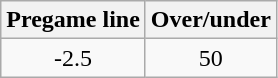<table class="wikitable" style="margin-left: auto; margin-right: auto; border: none; display: inline-table;">
<tr align="center">
<th style=>Pregame line</th>
<th style=>Over/under</th>
</tr>
<tr align="center">
<td>-2.5</td>
<td>50</td>
</tr>
</table>
